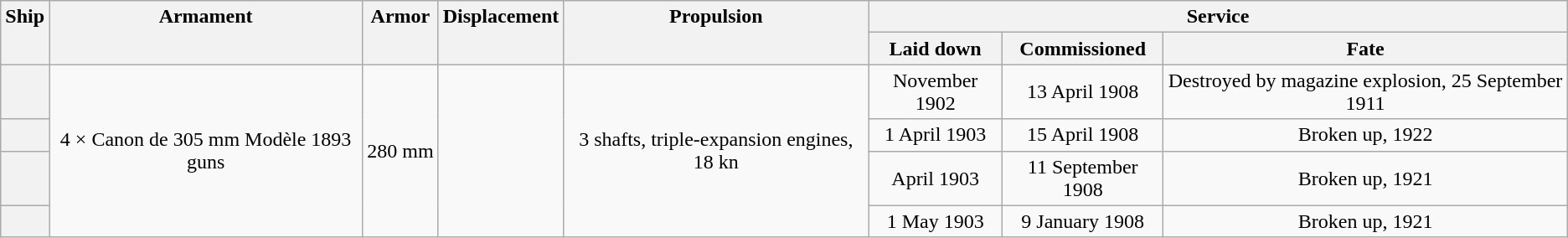<table class="wikitable plainrowheaders" style="text-align: center;">
<tr valign="top">
<th scope="col" rowspan="2">Ship</th>
<th scope="col" rowspan="2">Armament</th>
<th scope="col" rowspan="2">Armor</th>
<th scope="col" rowspan="2">Displacement</th>
<th scope="col" rowspan="2">Propulsion</th>
<th scope="col" colspan="3">Service</th>
</tr>
<tr valign="top">
<th scope="col">Laid down</th>
<th scope="col">Commissioned</th>
<th scope="col">Fate</th>
</tr>
<tr valign="center">
<th scope="row"></th>
<td rowspan="4">4 × Canon de 305 mm Modèle 1893 guns</td>
<td rowspan="4">280 mm</td>
<td rowspan="4"></td>
<td rowspan="4">3 shafts, triple-expansion engines, 18 kn</td>
<td>November 1902</td>
<td>13 April 1908</td>
<td>Destroyed by magazine explosion, 25 September 1911</td>
</tr>
<tr valign="center">
<th scope="row"></th>
<td>1 April 1903</td>
<td>15 April 1908</td>
<td>Broken up, 1922</td>
</tr>
<tr valign="center">
<th scope="row"></th>
<td>April 1903</td>
<td>11 September 1908</td>
<td>Broken up, 1921</td>
</tr>
<tr valign="center">
<th scope="row"></th>
<td>1 May 1903</td>
<td>9 January 1908</td>
<td>Broken up, 1921</td>
</tr>
</table>
